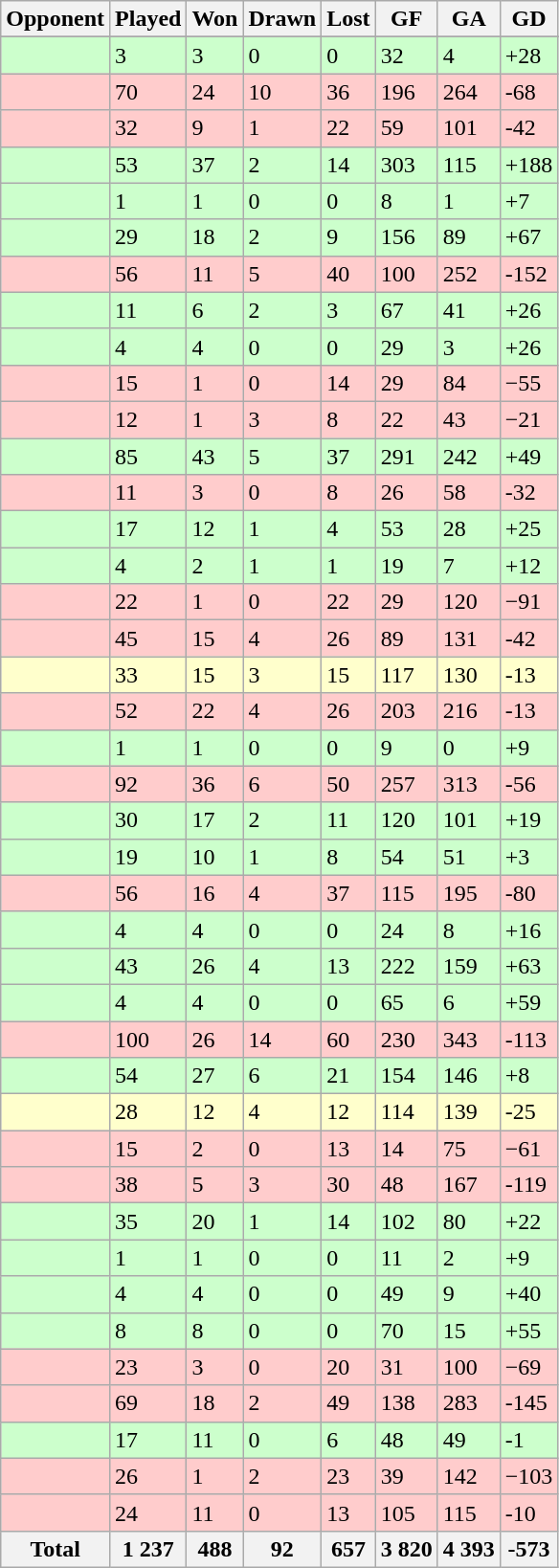<table class="sortable wikitable">
<tr>
<th>Opponent</th>
<th>Played</th>
<th>Won</th>
<th>Drawn</th>
<th>Lost</th>
<th>GF</th>
<th>GA</th>
<th>GD</th>
</tr>
<tr bgcolor="#d0ffd0" align="center">
</tr>
<tr bgcolor=#CCFFCC>
<td></td>
<td>3</td>
<td>3</td>
<td>0</td>
<td>0</td>
<td>32</td>
<td>4</td>
<td>+28</td>
</tr>
<tr bgcolor=#FFCCCC>
<td></td>
<td>70</td>
<td>24</td>
<td>10</td>
<td>36</td>
<td>196</td>
<td>264</td>
<td>-68</td>
</tr>
<tr bgcolor=#FFCCCC>
<td></td>
<td>32</td>
<td>9</td>
<td>1</td>
<td>22</td>
<td>59</td>
<td>101</td>
<td>-42</td>
</tr>
<tr bgcolor=#CCFFCC>
<td></td>
<td>53</td>
<td>37</td>
<td>2</td>
<td>14</td>
<td>303</td>
<td>115</td>
<td>+188</td>
</tr>
<tr bgcolor=#CCFFCC>
<td><em></em></td>
<td>1</td>
<td>1</td>
<td>0</td>
<td>0</td>
<td>8</td>
<td>1</td>
<td>+7</td>
</tr>
<tr bgcolor=#CCFFCC>
<td></td>
<td>29</td>
<td>18</td>
<td>2</td>
<td>9</td>
<td>156</td>
<td>89</td>
<td>+67</td>
</tr>
<tr bgcolor=#FFCCCC>
<td></td>
<td>56</td>
<td>11</td>
<td>5</td>
<td>40</td>
<td>100</td>
<td>252</td>
<td>-152</td>
</tr>
<tr bgcolor=#CCFFCC>
<td></td>
<td>11</td>
<td>6</td>
<td>2</td>
<td>3</td>
<td>67</td>
<td>41</td>
<td>+26</td>
</tr>
<tr bgcolor=#CCFFCC>
<td></td>
<td>4</td>
<td>4</td>
<td>0</td>
<td>0</td>
<td>29</td>
<td>3</td>
<td>+26</td>
</tr>
<tr bgcolor=#FFCCCC>
<td></td>
<td>15</td>
<td>1</td>
<td>0</td>
<td>14</td>
<td>29</td>
<td>84</td>
<td>−55</td>
</tr>
<tr bgcolor=#FFCCCC>
<td><em></em></td>
<td>12</td>
<td>1</td>
<td>3</td>
<td>8</td>
<td>22</td>
<td>43</td>
<td>−21</td>
</tr>
<tr bgcolor=#CCFFCC>
<td></td>
<td>85</td>
<td>43</td>
<td>5</td>
<td>37</td>
<td>291</td>
<td>242</td>
<td>+49</td>
</tr>
<tr bgcolor=#FFCCCC>
<td><em></em></td>
<td>11</td>
<td>3</td>
<td>0</td>
<td>8</td>
<td>26</td>
<td>58</td>
<td>-32</td>
</tr>
<tr bgcolor=#CCFFCC>
<td><em></em></td>
<td>17</td>
<td>12</td>
<td>1</td>
<td>4</td>
<td>53</td>
<td>28</td>
<td>+25</td>
</tr>
<tr bgcolor=#CCFFCC>
<td></td>
<td>4</td>
<td>2</td>
<td>1</td>
<td>1</td>
<td>19</td>
<td>7</td>
<td>+12</td>
</tr>
<tr bgcolor=#FFCCCC>
<td></td>
<td>22</td>
<td>1</td>
<td>0</td>
<td>22</td>
<td>29</td>
<td>120</td>
<td>−91</td>
</tr>
<tr bgcolor=#FFCCCC>
<td></td>
<td>45</td>
<td>15</td>
<td>4</td>
<td>26</td>
<td>89</td>
<td>131</td>
<td>-42</td>
</tr>
<tr bgcolor=#FFFFCC>
<td></td>
<td>33</td>
<td>15</td>
<td>3</td>
<td>15</td>
<td>117</td>
<td>130</td>
<td>-13</td>
</tr>
<tr bgcolor=#FFCCCC>
<td></td>
<td>52</td>
<td>22</td>
<td>4</td>
<td>26</td>
<td>203</td>
<td>216</td>
<td>-13</td>
</tr>
<tr bgcolor=#CCFFCC>
<td></td>
<td>1</td>
<td>1</td>
<td>0</td>
<td>0</td>
<td>9</td>
<td>0</td>
<td>+9</td>
</tr>
<tr bgcolor=#FFCCCC>
<td></td>
<td>92</td>
<td>36</td>
<td>6</td>
<td>50</td>
<td>257</td>
<td>313</td>
<td>-56</td>
</tr>
<tr bgcolor=#CCFFCC>
<td></td>
<td>30</td>
<td>17</td>
<td>2</td>
<td>11</td>
<td>120</td>
<td>101</td>
<td>+19</td>
</tr>
<tr bgcolor=#CCFFCC>
<td></td>
<td>19</td>
<td>10</td>
<td>1</td>
<td>8</td>
<td>54</td>
<td>51</td>
<td>+3</td>
</tr>
<tr bgcolor=#FFCCCC>
<td></td>
<td>56</td>
<td>16</td>
<td>4</td>
<td>37</td>
<td>115</td>
<td>195</td>
<td>-80</td>
</tr>
<tr bgcolor=#CCFFCC>
<td></td>
<td>4</td>
<td>4</td>
<td>0</td>
<td>0</td>
<td>24</td>
<td>8</td>
<td>+16</td>
</tr>
<tr bgcolor=#CCFFCC>
<td></td>
<td>43</td>
<td>26</td>
<td>4</td>
<td>13</td>
<td>222</td>
<td>159</td>
<td>+63</td>
</tr>
<tr bgcolor=#CCFFCC>
<td></td>
<td>4</td>
<td>4</td>
<td>0</td>
<td>0</td>
<td>65</td>
<td>6</td>
<td>+59</td>
</tr>
<tr bgcolor=#FFCCCC>
<td></td>
<td>100</td>
<td>26</td>
<td>14</td>
<td>60</td>
<td>230</td>
<td>343</td>
<td>-113</td>
</tr>
<tr bgcolor=#CCFFCC>
<td></td>
<td>54</td>
<td>27</td>
<td>6</td>
<td>21</td>
<td>154</td>
<td>146</td>
<td>+8</td>
</tr>
<tr bgcolor=#FFFFCC>
<td></td>
<td>28</td>
<td>12</td>
<td>4</td>
<td>12</td>
<td>114</td>
<td>139</td>
<td>-25</td>
</tr>
<tr bgcolor=#FFCCCC>
<td></td>
<td>15</td>
<td>2</td>
<td>0</td>
<td>13</td>
<td>14</td>
<td>75</td>
<td>−61</td>
</tr>
<tr bgcolor=#FFCCCC>
<td></td>
<td>38</td>
<td>5</td>
<td>3</td>
<td>30</td>
<td>48</td>
<td>167</td>
<td>-119</td>
</tr>
<tr bgcolor=#CCFFCC>
<td></td>
<td>35</td>
<td>20</td>
<td>1</td>
<td>14</td>
<td>102</td>
<td>80</td>
<td>+22</td>
</tr>
<tr bgcolor=#CCFFCC>
<td></td>
<td>1</td>
<td>1</td>
<td>0</td>
<td>0</td>
<td>11</td>
<td>2</td>
<td>+9</td>
</tr>
<tr bgcolor=#CCFFCC>
<td></td>
<td>4</td>
<td>4</td>
<td>0</td>
<td>0</td>
<td>49</td>
<td>9</td>
<td>+40</td>
</tr>
<tr bgcolor=#CCFFCC>
<td></td>
<td>8</td>
<td>8</td>
<td>0</td>
<td>0</td>
<td>70</td>
<td>15</td>
<td>+55</td>
</tr>
<tr bgcolor=#FFCCCC>
<td></td>
<td>23</td>
<td>3</td>
<td>0</td>
<td>20</td>
<td>31</td>
<td>100</td>
<td>−69</td>
</tr>
<tr bgcolor=#FFCCCC>
<td></td>
<td>69</td>
<td>18</td>
<td>2</td>
<td>49</td>
<td>138</td>
<td>283</td>
<td>-145</td>
</tr>
<tr bgcolor=#CCFFCC>
<td></td>
<td>17</td>
<td>11</td>
<td>0</td>
<td>6</td>
<td>48</td>
<td>49</td>
<td>-1</td>
</tr>
<tr bgcolor=#FFCCCC>
<td></td>
<td>26</td>
<td>1</td>
<td>2</td>
<td>23</td>
<td>39</td>
<td>142</td>
<td>−103</td>
</tr>
<tr bgcolor=#FFCCCC>
<td><em></em></td>
<td>24</td>
<td>11</td>
<td>0</td>
<td>13</td>
<td>105</td>
<td>115</td>
<td>-10</td>
</tr>
<tr>
<th>Total</th>
<th>1 237</th>
<th>488</th>
<th>92</th>
<th>657</th>
<th>3 820</th>
<th>4 393</th>
<th>-573</th>
</tr>
</table>
